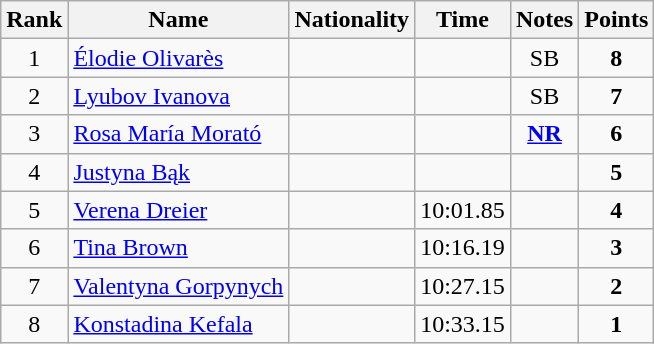<table class="wikitable sortable" style="text-align:center">
<tr>
<th>Rank</th>
<th>Name</th>
<th>Nationality</th>
<th>Time</th>
<th>Notes</th>
<th>Points</th>
</tr>
<tr>
<td>1</td>
<td align=left><a href='#'>Élodie Olivarès</a></td>
<td align=left></td>
<td></td>
<td>SB</td>
<td><strong>8</strong></td>
</tr>
<tr>
<td>2</td>
<td align=left><a href='#'>Lyubov Ivanova</a></td>
<td align=left></td>
<td></td>
<td>SB</td>
<td><strong>7</strong></td>
</tr>
<tr>
<td>3</td>
<td align=left><a href='#'>Rosa María Morató</a></td>
<td align=left></td>
<td></td>
<td><strong><a href='#'>NR</a></strong></td>
<td><strong>6</strong></td>
</tr>
<tr>
<td>4</td>
<td align=left><a href='#'>Justyna Bąk</a></td>
<td align=left></td>
<td></td>
<td></td>
<td><strong>5</strong></td>
</tr>
<tr>
<td>5</td>
<td align=left><a href='#'>Verena Dreier</a></td>
<td align=left></td>
<td>10:01.85</td>
<td></td>
<td><strong>4</strong></td>
</tr>
<tr>
<td>6</td>
<td align=left><a href='#'>Tina Brown</a></td>
<td align=left></td>
<td>10:16.19</td>
<td></td>
<td><strong>3</strong></td>
</tr>
<tr>
<td>7</td>
<td align=left><a href='#'>Valentyna Gorpynych</a></td>
<td align=left></td>
<td>10:27.15</td>
<td></td>
<td><strong>2</strong></td>
</tr>
<tr>
<td>8</td>
<td align=left><a href='#'>Konstadina Kefala</a></td>
<td align=left></td>
<td>10:33.15</td>
<td></td>
<td><strong>1</strong></td>
</tr>
</table>
